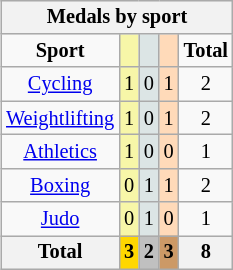<table class="wikitable" style="font-size:85%; float:right">
<tr bgcolor=#efefef>
<th colspan=7>Medals by sport</th>
</tr>
<tr align=center>
<td><strong>Sport</strong></td>
<td bgcolor=#f7f6a8></td>
<td bgcolor=#dce5e5></td>
<td bgcolor=#ffdab9></td>
<td><strong>Total</strong></td>
</tr>
<tr align=center>
<td><a href='#'>Cycling</a></td>
<td bgcolor=#f7f6a8>1</td>
<td bgcolor=#dce5e5>0</td>
<td bgcolor=#ffdab9>1</td>
<td>2</td>
</tr>
<tr align=center>
<td><a href='#'>Weightlifting</a></td>
<td bgcolor=#f7f6a8>1</td>
<td bgcolor=#dce5e5>0</td>
<td bgcolor=#ffdab9>1</td>
<td>2</td>
</tr>
<tr align=center>
<td><a href='#'>Athletics</a></td>
<td bgcolor=#f7f6a8>1</td>
<td bgcolor=#dce5e5>0</td>
<td bgcolor=#ffdab9>0</td>
<td>1</td>
</tr>
<tr align=center>
<td><a href='#'>Boxing</a></td>
<td bgcolor=#f7f6a8>0</td>
<td bgcolor=#dce5e5>1</td>
<td bgcolor=#ffdab9>1</td>
<td>2</td>
</tr>
<tr align=center>
<td><a href='#'>Judo</a></td>
<td bgcolor=#f7f6a8>0</td>
<td bgcolor=#dce5e5>1</td>
<td bgcolor=#ffdab9>0</td>
<td>1</td>
</tr>
<tr align=center>
<th>Total</th>
<th style="background:gold">3</th>
<th style="background:silver">2</th>
<th style="background:#c96">3</th>
<th>8</th>
</tr>
</table>
